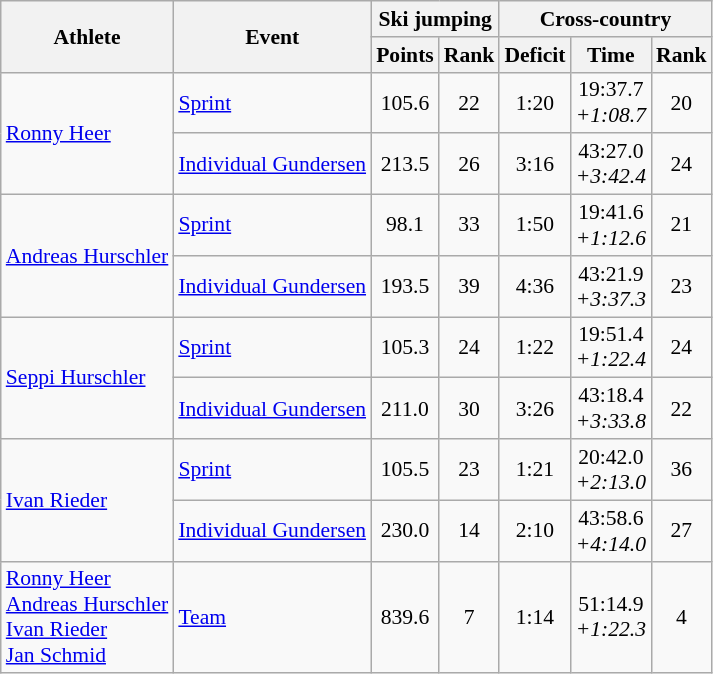<table class="wikitable" style="font-size:90%">
<tr>
<th rowspan="2">Athlete</th>
<th rowspan="2">Event</th>
<th colspan="2">Ski jumping</th>
<th colspan="6">Cross-country</th>
</tr>
<tr>
<th>Points</th>
<th>Rank</th>
<th>Deficit</th>
<th>Time</th>
<th>Rank</th>
</tr>
<tr>
<td rowspan=2><a href='#'>Ronny Heer</a></td>
<td><a href='#'>Sprint</a></td>
<td align="center">105.6</td>
<td align="center">22</td>
<td align="center">1:20</td>
<td align="center">19:37.7<br><em>+1:08.7</em></td>
<td align="center">20</td>
</tr>
<tr>
<td><a href='#'>Individual Gundersen</a></td>
<td align="center">213.5</td>
<td align="center">26</td>
<td align="center">3:16</td>
<td align="center">43:27.0<br><em>+3:42.4</em></td>
<td align="center">24</td>
</tr>
<tr>
<td rowspan=2><a href='#'>Andreas Hurschler</a></td>
<td><a href='#'>Sprint</a></td>
<td align="center">98.1</td>
<td align="center">33</td>
<td align="center">1:50</td>
<td align="center">19:41.6<br><em>+1:12.6</em></td>
<td align="center">21</td>
</tr>
<tr>
<td><a href='#'>Individual Gundersen</a></td>
<td align="center">193.5</td>
<td align="center">39</td>
<td align="center">4:36</td>
<td align="center">43:21.9<br><em>+3:37.3</em></td>
<td align="center">23</td>
</tr>
<tr>
<td rowspan=2><a href='#'>Seppi Hurschler</a></td>
<td><a href='#'>Sprint</a></td>
<td align="center">105.3</td>
<td align="center">24</td>
<td align="center">1:22</td>
<td align="center">19:51.4<br><em>+1:22.4</em></td>
<td align="center">24</td>
</tr>
<tr>
<td><a href='#'>Individual Gundersen</a></td>
<td align="center">211.0</td>
<td align="center">30</td>
<td align="center">3:26</td>
<td align="center">43:18.4<br><em>+3:33.8</em></td>
<td align="center">22</td>
</tr>
<tr>
<td rowspan=2><a href='#'>Ivan Rieder</a></td>
<td><a href='#'>Sprint</a></td>
<td align="center">105.5</td>
<td align="center">23</td>
<td align="center">1:21</td>
<td align="center">20:42.0<br><em>+2:13.0</em></td>
<td align="center">36</td>
</tr>
<tr>
<td><a href='#'>Individual Gundersen</a></td>
<td align="center">230.0</td>
<td align="center">14</td>
<td align="center">2:10</td>
<td align="center">43:58.6<br><em>+4:14.0</em></td>
<td align="center">27</td>
</tr>
<tr>
<td><a href='#'>Ronny Heer</a><br><a href='#'>Andreas Hurschler</a><br><a href='#'>Ivan Rieder</a><br><a href='#'>Jan Schmid</a></td>
<td><a href='#'>Team</a></td>
<td align="center">839.6</td>
<td align="center">7</td>
<td align="center">1:14</td>
<td align="center">51:14.9<br><em>+1:22.3</em></td>
<td align="center">4</td>
</tr>
</table>
